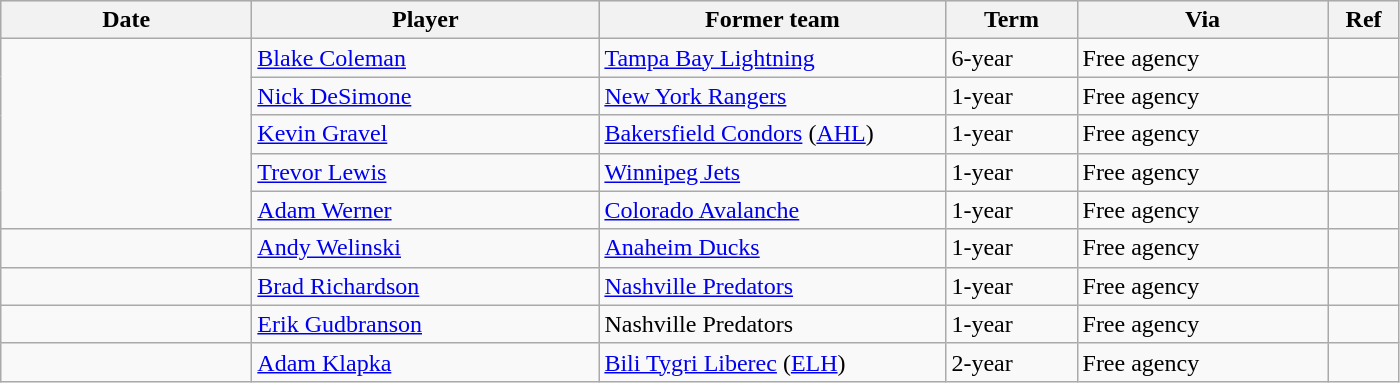<table class="wikitable">
<tr style="background:#ddd; text-align:center;">
<th style="width: 10em;">Date</th>
<th style="width: 14em;">Player</th>
<th style="width: 14em;">Former team</th>
<th style="width: 5em;">Term</th>
<th style="width: 10em;">Via</th>
<th style="width: 2.5em;">Ref</th>
</tr>
<tr>
<td rowspan=5></td>
<td><a href='#'>Blake Coleman</a></td>
<td><a href='#'>Tampa Bay Lightning</a></td>
<td>6-year</td>
<td>Free agency</td>
<td></td>
</tr>
<tr>
<td><a href='#'>Nick DeSimone</a></td>
<td><a href='#'>New York Rangers</a></td>
<td>1-year</td>
<td>Free agency</td>
<td></td>
</tr>
<tr>
<td><a href='#'>Kevin Gravel</a></td>
<td><a href='#'>Bakersfield Condors</a> (<a href='#'>AHL</a>)</td>
<td>1-year</td>
<td>Free agency</td>
<td></td>
</tr>
<tr>
<td><a href='#'>Trevor Lewis</a></td>
<td><a href='#'>Winnipeg Jets</a></td>
<td>1-year</td>
<td>Free agency</td>
<td></td>
</tr>
<tr>
<td><a href='#'>Adam Werner</a></td>
<td><a href='#'>Colorado Avalanche</a></td>
<td>1-year</td>
<td>Free agency</td>
<td></td>
</tr>
<tr>
<td></td>
<td><a href='#'>Andy Welinski</a></td>
<td><a href='#'>Anaheim Ducks</a></td>
<td>1-year</td>
<td>Free agency</td>
<td></td>
</tr>
<tr>
<td></td>
<td><a href='#'>Brad Richardson</a></td>
<td><a href='#'>Nashville Predators</a></td>
<td>1-year</td>
<td>Free agency</td>
<td></td>
</tr>
<tr>
<td></td>
<td><a href='#'>Erik Gudbranson</a></td>
<td>Nashville Predators</td>
<td>1-year</td>
<td>Free agency</td>
<td></td>
</tr>
<tr>
<td></td>
<td><a href='#'>Adam Klapka</a></td>
<td><a href='#'>Bili Tygri Liberec</a> (<a href='#'>ELH</a>)</td>
<td>2-year</td>
<td>Free agency</td>
<td></td>
</tr>
</table>
